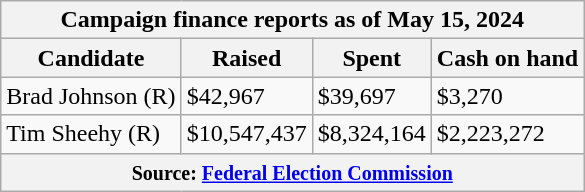<table class="wikitable sortable">
<tr>
<th colspan=4>Campaign finance reports as of May 15, 2024</th>
</tr>
<tr style="text-align:center;">
<th>Candidate</th>
<th>Raised</th>
<th>Spent</th>
<th>Cash on hand</th>
</tr>
<tr>
<td>Brad Johnson (R)</td>
<td>$42,967</td>
<td>$39,697</td>
<td>$3,270</td>
</tr>
<tr>
<td>Tim Sheehy (R)</td>
<td>$10,547,437</td>
<td>$8,324,164</td>
<td>$2,223,272</td>
</tr>
<tr>
<th colspan="4"><small>Source: <a href='#'>Federal Election Commission</a></small></th>
</tr>
</table>
